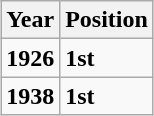<table class="wikitable" style="margin:1em auto;">
<tr>
<th>Year</th>
<th>Position</th>
</tr>
<tr>
<td><strong>1926</strong></td>
<td><strong>1st</strong></td>
</tr>
<tr>
<td><strong>1938</strong></td>
<td><strong>1st</strong></td>
</tr>
</table>
